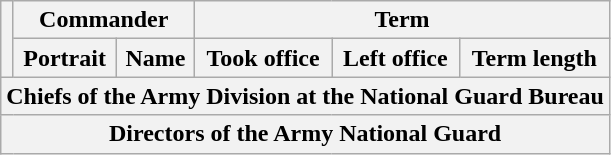<table class="wikitable sortable">
<tr>
<th rowspan=2></th>
<th colspan=2>Commander</th>
<th colspan=3>Term</th>
</tr>
<tr>
<th>Portrait</th>
<th>Name</th>
<th>Took office</th>
<th>Left office</th>
<th>Term length</th>
</tr>
<tr>
<th colspan=6>Chiefs of the Army Division at the National Guard Bureau<br>





</th>
</tr>
<tr>
<th colspan=6>Directors of the Army National Guard<br>
















</th>
</tr>
</table>
